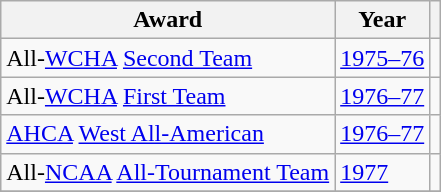<table class="wikitable">
<tr>
<th>Award</th>
<th>Year</th>
<th></th>
</tr>
<tr>
<td>All-<a href='#'>WCHA</a> <a href='#'>Second Team</a></td>
<td><a href='#'>1975–76</a></td>
<td></td>
</tr>
<tr>
<td>All-<a href='#'>WCHA</a> <a href='#'>First Team</a></td>
<td><a href='#'>1976–77</a></td>
<td></td>
</tr>
<tr>
<td><a href='#'>AHCA</a> <a href='#'>West All-American</a></td>
<td><a href='#'>1976–77</a></td>
<td></td>
</tr>
<tr>
<td>All-<a href='#'>NCAA</a> <a href='#'>All-Tournament Team</a></td>
<td><a href='#'>1977</a></td>
<td></td>
</tr>
<tr>
</tr>
</table>
